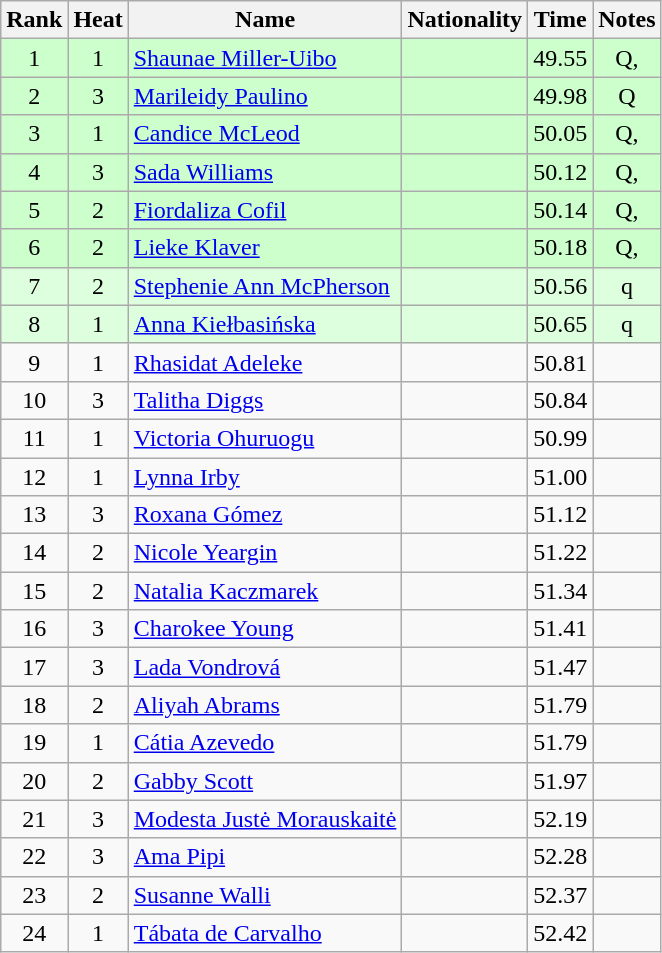<table class="wikitable sortable" style="text-align:center">
<tr>
<th>Rank</th>
<th>Heat</th>
<th>Name</th>
<th>Nationality</th>
<th>Time</th>
<th>Notes</th>
</tr>
<tr bgcolor=ccffcc>
<td>1</td>
<td>1</td>
<td align=left><a href='#'>Shaunae Miller-Uibo</a></td>
<td align=left></td>
<td>49.55</td>
<td>Q, </td>
</tr>
<tr bgcolor=ccffcc>
<td>2</td>
<td>3</td>
<td align=left><a href='#'>Marileidy Paulino</a></td>
<td align=left></td>
<td>49.98</td>
<td>Q</td>
</tr>
<tr bgcolor=ccffcc>
<td>3</td>
<td>1</td>
<td align=left><a href='#'>Candice McLeod</a></td>
<td align=left></td>
<td>50.05</td>
<td>Q, </td>
</tr>
<tr bgcolor=ccffcc>
<td>4</td>
<td>3</td>
<td align=left><a href='#'>Sada Williams</a></td>
<td align=left></td>
<td>50.12</td>
<td>Q, </td>
</tr>
<tr bgcolor=ccffcc>
<td>5</td>
<td>2</td>
<td align=left><a href='#'>Fiordaliza Cofil</a></td>
<td align=left></td>
<td>50.14</td>
<td>Q, </td>
</tr>
<tr bgcolor=ccffcc>
<td>6</td>
<td>2</td>
<td align=left><a href='#'>Lieke Klaver</a></td>
<td align=left></td>
<td>50.18</td>
<td>Q, </td>
</tr>
<tr bgcolor=ddffdd>
<td>7</td>
<td>2</td>
<td align=left><a href='#'>Stephenie Ann McPherson</a></td>
<td align=left></td>
<td>50.56</td>
<td>q</td>
</tr>
<tr bgcolor=ddffdd>
<td>8</td>
<td>1</td>
<td align=left><a href='#'>Anna Kiełbasińska</a></td>
<td align=left></td>
<td>50.65</td>
<td>q</td>
</tr>
<tr>
<td>9</td>
<td>1</td>
<td align=left><a href='#'>Rhasidat Adeleke</a></td>
<td align=left></td>
<td>50.81</td>
<td></td>
</tr>
<tr>
<td>10</td>
<td>3</td>
<td align=left><a href='#'>Talitha Diggs</a></td>
<td align=left></td>
<td>50.84</td>
<td></td>
</tr>
<tr>
<td>11</td>
<td>1</td>
<td align=left><a href='#'>Victoria Ohuruogu</a></td>
<td align=left></td>
<td>50.99</td>
<td></td>
</tr>
<tr>
<td>12</td>
<td>1</td>
<td align=left><a href='#'>Lynna Irby</a></td>
<td align=left></td>
<td>51.00</td>
<td></td>
</tr>
<tr>
<td>13</td>
<td>3</td>
<td align=left><a href='#'>Roxana Gómez</a></td>
<td align=left></td>
<td>51.12</td>
<td></td>
</tr>
<tr>
<td>14</td>
<td>2</td>
<td align=left><a href='#'>Nicole Yeargin</a></td>
<td align=left></td>
<td>51.22</td>
<td></td>
</tr>
<tr>
<td>15</td>
<td>2</td>
<td align=left><a href='#'>Natalia Kaczmarek</a></td>
<td align=left></td>
<td>51.34</td>
<td></td>
</tr>
<tr>
<td>16</td>
<td>3</td>
<td align=left><a href='#'>Charokee Young</a></td>
<td align=left></td>
<td>51.41</td>
<td></td>
</tr>
<tr>
<td>17</td>
<td>3</td>
<td align=left><a href='#'>Lada Vondrová</a></td>
<td align=left></td>
<td>51.47</td>
<td></td>
</tr>
<tr>
<td>18</td>
<td>2</td>
<td align=left><a href='#'>Aliyah Abrams</a></td>
<td align=left></td>
<td>51.79</td>
<td></td>
</tr>
<tr>
<td>19</td>
<td>1</td>
<td align=left><a href='#'>Cátia Azevedo</a></td>
<td align=left></td>
<td>51.79</td>
<td></td>
</tr>
<tr>
<td>20</td>
<td>2</td>
<td align=left><a href='#'>Gabby Scott</a></td>
<td align=left></td>
<td>51.97</td>
<td></td>
</tr>
<tr>
<td>21</td>
<td>3</td>
<td align=left><a href='#'>Modesta Justė Morauskaitė</a></td>
<td align=left></td>
<td>52.19</td>
<td></td>
</tr>
<tr>
<td>22</td>
<td>3</td>
<td align=left><a href='#'>Ama Pipi</a></td>
<td align=left></td>
<td>52.28</td>
<td></td>
</tr>
<tr>
<td>23</td>
<td>2</td>
<td align=left><a href='#'>Susanne Walli</a></td>
<td align=left></td>
<td>52.37</td>
<td></td>
</tr>
<tr>
<td>24</td>
<td>1</td>
<td align=left><a href='#'>Tábata de Carvalho</a></td>
<td align=left></td>
<td>52.42</td>
<td></td>
</tr>
</table>
